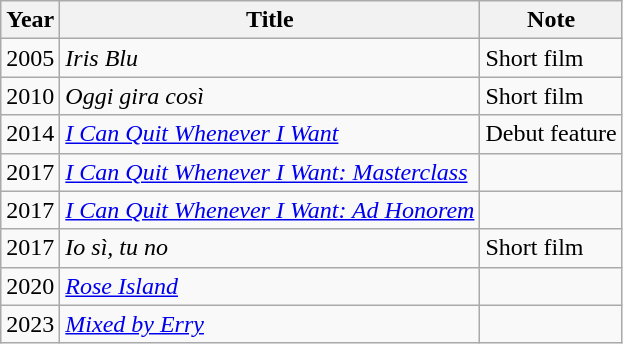<table class="wikitable">
<tr>
<th>Year</th>
<th>Title</th>
<th>Note</th>
</tr>
<tr>
<td>2005</td>
<td><em>Iris Blu</em></td>
<td>Short film</td>
</tr>
<tr>
<td>2010</td>
<td><em>Oggi gira così</em></td>
<td>Short film</td>
</tr>
<tr>
<td>2014</td>
<td><em><a href='#'>I Can Quit Whenever I Want</a></em></td>
<td>Debut feature</td>
</tr>
<tr>
<td>2017</td>
<td><em><a href='#'>I Can Quit Whenever I Want: Masterclass</a></em></td>
<td></td>
</tr>
<tr>
<td>2017</td>
<td><em><a href='#'>I Can Quit Whenever I Want: Ad Honorem</a></em></td>
<td></td>
</tr>
<tr>
<td>2017</td>
<td><em>Io sì, tu no</em></td>
<td>Short film</td>
</tr>
<tr>
<td>2020</td>
<td><em><a href='#'>Rose Island</a></em></td>
<td></td>
</tr>
<tr>
<td>2023</td>
<td><em><a href='#'>Mixed by Erry</a></em></td>
<td></td>
</tr>
</table>
